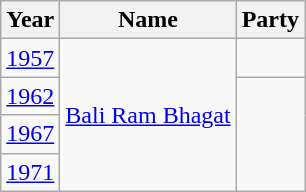<table class="wikitable sortable">
<tr>
<th>Year</th>
<th>Name</th>
<th colspan="2">Party</th>
</tr>
<tr>
<td><a href='#'>1957</a></td>
<td rowspan="4"><a href='#'>Bali Ram Bhagat</a></td>
<td></td>
</tr>
<tr>
<td><a href='#'>1962</a></td>
</tr>
<tr>
<td><a href='#'>1967</a></td>
</tr>
<tr>
<td><a href='#'>1971</a></td>
</tr>
</table>
